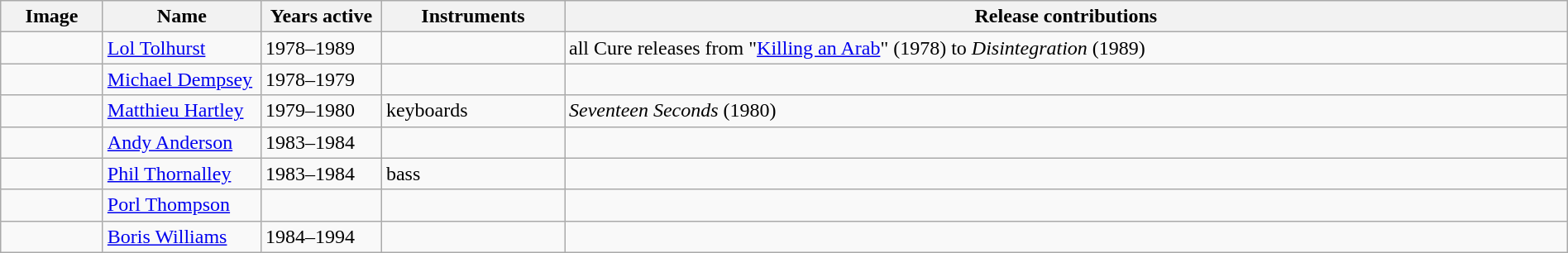<table class="wikitable" border="1" width=100%>
<tr>
<th width="75">Image</th>
<th width="120">Name</th>
<th width="90">Years active</th>
<th width="140">Instruments</th>
<th>Release contributions</th>
</tr>
<tr>
<td></td>
<td><a href='#'>Lol Tolhurst</a></td>
<td>1978–1989 </td>
<td></td>
<td>all Cure releases from "<a href='#'>Killing an Arab</a>" (1978) to <em>Disintegration</em> (1989)</td>
</tr>
<tr>
<td></td>
<td><a href='#'>Michael Dempsey</a></td>
<td>1978–1979</td>
<td></td>
<td></td>
</tr>
<tr>
<td></td>
<td><a href='#'>Matthieu Hartley</a></td>
<td>1979–1980</td>
<td>keyboards</td>
<td><em>Seventeen Seconds</em> (1980)</td>
</tr>
<tr>
<td></td>
<td><a href='#'>Andy Anderson</a></td>
<td>1983–1984 </td>
<td></td>
<td></td>
</tr>
<tr>
<td></td>
<td><a href='#'>Phil Thornalley</a></td>
<td>1983–1984</td>
<td>bass</td>
<td></td>
</tr>
<tr>
<td></td>
<td><a href='#'>Porl Thompson</a></td>
<td></td>
<td></td>
<td></td>
</tr>
<tr>
<td></td>
<td><a href='#'>Boris Williams</a></td>
<td>1984–1994 </td>
<td></td>
<td></td>
</tr>
</table>
